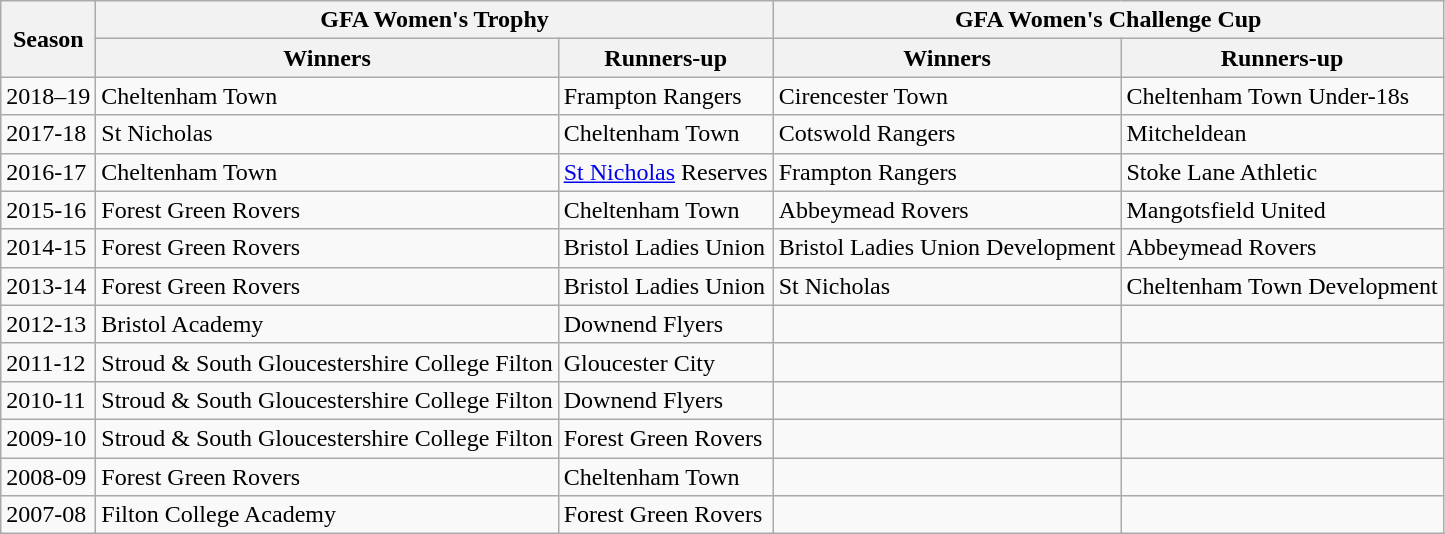<table class="wikitable">
<tr>
<th rowspan="2">Season</th>
<th colspan="2">GFA Women's Trophy</th>
<th colspan="2">GFA Women's Challenge Cup</th>
</tr>
<tr>
<th>Winners</th>
<th>Runners-up</th>
<th>Winners</th>
<th>Runners-up</th>
</tr>
<tr>
<td>2018–19</td>
<td>Cheltenham Town</td>
<td>Frampton Rangers</td>
<td>Cirencester Town</td>
<td>Cheltenham Town Under-18s</td>
</tr>
<tr>
<td>2017-18</td>
<td>St Nicholas</td>
<td>Cheltenham Town</td>
<td>Cotswold Rangers</td>
<td>Mitcheldean</td>
</tr>
<tr>
<td>2016-17</td>
<td>Cheltenham Town</td>
<td><a href='#'>St Nicholas</a> Reserves</td>
<td>Frampton Rangers</td>
<td>Stoke Lane Athletic</td>
</tr>
<tr>
<td>2015-16</td>
<td>Forest Green Rovers</td>
<td>Cheltenham Town</td>
<td>Abbeymead Rovers</td>
<td>Mangotsfield United</td>
</tr>
<tr>
<td>2014-15</td>
<td>Forest Green Rovers</td>
<td>Bristol Ladies Union</td>
<td>Bristol Ladies Union Development</td>
<td>Abbeymead Rovers</td>
</tr>
<tr>
<td>2013-14</td>
<td>Forest Green Rovers</td>
<td>Bristol Ladies Union</td>
<td>St Nicholas</td>
<td>Cheltenham Town Development</td>
</tr>
<tr>
<td>2012-13</td>
<td>Bristol Academy</td>
<td>Downend Flyers</td>
<td></td>
<td></td>
</tr>
<tr>
<td>2011-12</td>
<td>Stroud & South Gloucestershire College Filton</td>
<td>Gloucester City</td>
<td></td>
<td></td>
</tr>
<tr>
<td>2010-11</td>
<td>Stroud & South Gloucestershire College Filton</td>
<td>Downend Flyers</td>
<td></td>
<td></td>
</tr>
<tr>
<td>2009-10</td>
<td>Stroud & South Gloucestershire College Filton</td>
<td>Forest Green Rovers</td>
<td></td>
<td></td>
</tr>
<tr>
<td>2008-09</td>
<td>Forest Green Rovers</td>
<td>Cheltenham Town</td>
<td></td>
<td></td>
</tr>
<tr>
<td>2007-08</td>
<td>Filton College Academy</td>
<td>Forest Green Rovers</td>
<td></td>
<td></td>
</tr>
</table>
